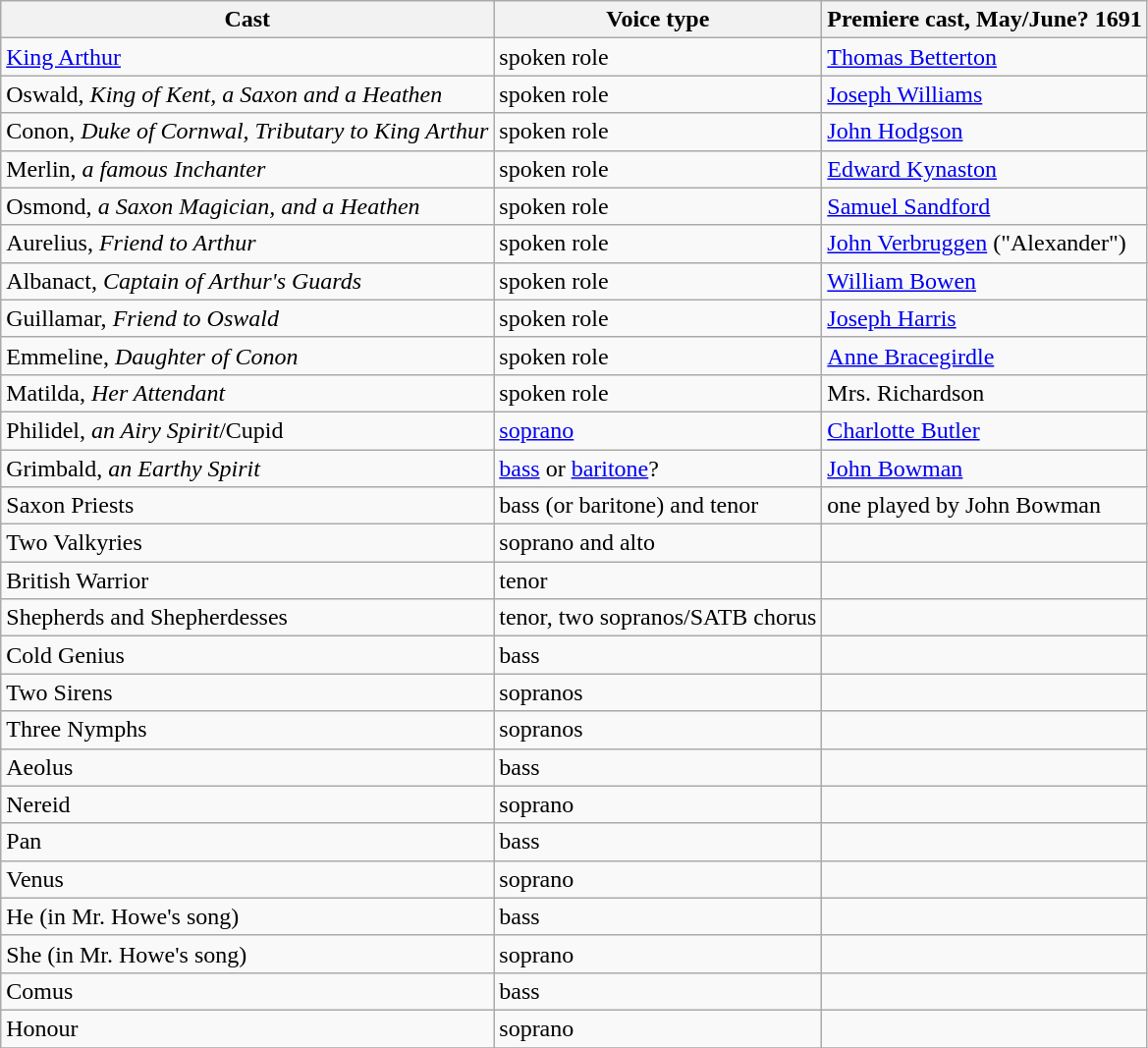<table class="wikitable">
<tr>
<th>Cast</th>
<th>Voice type</th>
<th>Premiere cast, May/June? 1691</th>
</tr>
<tr>
<td><a href='#'>King Arthur</a></td>
<td>spoken role</td>
<td><a href='#'>Thomas Betterton</a></td>
</tr>
<tr>
<td>Oswald, <em>King of Kent, a Saxon and a Heathen</em></td>
<td>spoken role</td>
<td><a href='#'>Joseph Williams</a></td>
</tr>
<tr>
<td>Conon, <em>Duke of Cornwal, Tributary to King Arthur</em></td>
<td>spoken role</td>
<td><a href='#'>John Hodgson</a></td>
</tr>
<tr>
<td>Merlin, <em>a famous Inchanter</em></td>
<td>spoken role</td>
<td><a href='#'>Edward Kynaston</a></td>
</tr>
<tr>
<td>Osmond, <em>a Saxon Magician, and a Heathen</em></td>
<td>spoken role</td>
<td><a href='#'>Samuel Sandford</a></td>
</tr>
<tr>
<td>Aurelius, <em>Friend to Arthur</em></td>
<td>spoken role</td>
<td><a href='#'>John Verbruggen</a> ("Alexander")</td>
</tr>
<tr>
<td>Albanact, <em>Captain of Arthur's Guards</em></td>
<td>spoken role</td>
<td><a href='#'>William Bowen</a></td>
</tr>
<tr>
<td>Guillamar, <em>Friend to Oswald</em></td>
<td>spoken role</td>
<td><a href='#'>Joseph Harris</a></td>
</tr>
<tr>
<td>Emmeline, <em>Daughter of Conon</em></td>
<td>spoken role</td>
<td><a href='#'>Anne Bracegirdle</a></td>
</tr>
<tr>
<td>Matilda, <em>Her Attendant</em></td>
<td>spoken role</td>
<td>Mrs. Richardson</td>
</tr>
<tr>
<td>Philidel, <em>an Airy Spirit</em>/Cupid</td>
<td><a href='#'>soprano</a></td>
<td><a href='#'>Charlotte Butler</a></td>
</tr>
<tr>
<td>Grimbald, <em>an Earthy Spirit</em></td>
<td><a href='#'>bass</a> or <a href='#'>baritone</a>?</td>
<td><a href='#'>John Bowman</a></td>
</tr>
<tr>
<td>Saxon Priests</td>
<td>bass (or baritone) and tenor</td>
<td>one played by John Bowman</td>
</tr>
<tr>
<td>Two Valkyries</td>
<td>soprano and alto</td>
<td></td>
</tr>
<tr>
<td>British Warrior</td>
<td>tenor</td>
<td></td>
</tr>
<tr>
<td>Shepherds and Shepherdesses</td>
<td>tenor, two sopranos/SATB chorus</td>
<td></td>
</tr>
<tr>
<td>Cold Genius</td>
<td>bass</td>
<td></td>
</tr>
<tr>
<td>Two Sirens</td>
<td>sopranos</td>
<td></td>
</tr>
<tr>
<td>Three Nymphs</td>
<td>sopranos</td>
<td></td>
</tr>
<tr>
<td>Aeolus</td>
<td>bass</td>
<td></td>
</tr>
<tr>
<td>Nereid</td>
<td>soprano</td>
<td></td>
</tr>
<tr>
<td>Pan</td>
<td>bass</td>
<td></td>
</tr>
<tr>
<td>Venus</td>
<td>soprano</td>
<td></td>
</tr>
<tr>
<td>He (in Mr. Howe's song)</td>
<td>bass</td>
<td></td>
</tr>
<tr>
<td>She (in Mr. Howe's song)</td>
<td>soprano</td>
<td></td>
</tr>
<tr>
<td>Comus</td>
<td>bass</td>
<td></td>
</tr>
<tr>
<td>Honour</td>
<td>soprano</td>
<td></td>
</tr>
<tr>
</tr>
</table>
